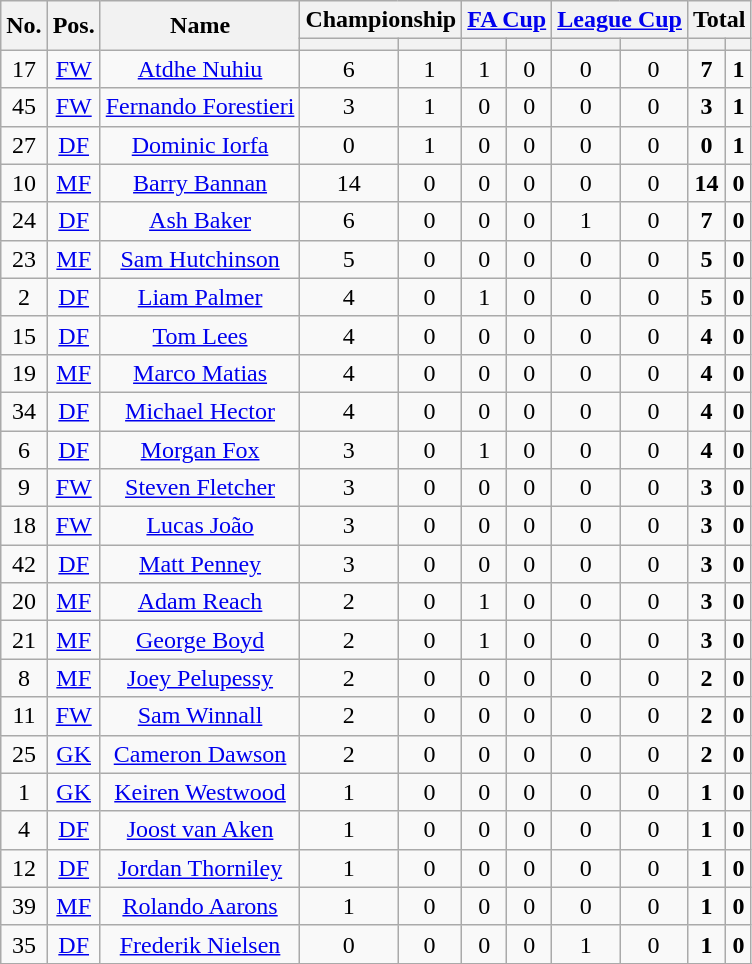<table class="wikitable sortable" style="text-align: center;">
<tr>
<th rowspan="2">No.</th>
<th rowspan="2">Pos.</th>
<th rowspan="2">Name</th>
<th colspan="2">Championship</th>
<th colspan="2"><a href='#'>FA Cup</a></th>
<th colspan="2"><a href='#'>League Cup</a></th>
<th colspan="2">Total</th>
</tr>
<tr>
<th></th>
<th></th>
<th></th>
<th></th>
<th></th>
<th></th>
<th></th>
<th></th>
</tr>
<tr>
<td>17</td>
<td><a href='#'>FW</a></td>
<td><a href='#'>Atdhe Nuhiu</a></td>
<td>6</td>
<td>1</td>
<td>1</td>
<td>0</td>
<td>0</td>
<td>0</td>
<td><strong>7</strong></td>
<td><strong>1</strong></td>
</tr>
<tr>
<td>45</td>
<td><a href='#'>FW</a></td>
<td><a href='#'>Fernando Forestieri</a></td>
<td>3</td>
<td>1</td>
<td>0</td>
<td>0</td>
<td>0</td>
<td>0</td>
<td><strong>3</strong></td>
<td><strong>1</strong></td>
</tr>
<tr>
<td>27</td>
<td><a href='#'>DF</a></td>
<td><a href='#'>Dominic Iorfa</a></td>
<td>0</td>
<td>1</td>
<td>0</td>
<td>0</td>
<td>0</td>
<td>0</td>
<td><strong>0</strong></td>
<td><strong>1</strong></td>
</tr>
<tr>
<td>10</td>
<td><a href='#'>MF</a></td>
<td><a href='#'>Barry Bannan</a></td>
<td>14</td>
<td>0</td>
<td>0</td>
<td>0</td>
<td>0</td>
<td>0</td>
<td><strong>14</strong></td>
<td><strong>0</strong></td>
</tr>
<tr>
<td>24</td>
<td><a href='#'>DF</a></td>
<td><a href='#'>Ash Baker</a></td>
<td>6</td>
<td>0</td>
<td>0</td>
<td>0</td>
<td>1</td>
<td>0</td>
<td><strong>7</strong></td>
<td><strong>0</strong></td>
</tr>
<tr>
<td>23</td>
<td><a href='#'>MF</a></td>
<td><a href='#'>Sam Hutchinson</a></td>
<td>5</td>
<td>0</td>
<td>0</td>
<td>0</td>
<td>0</td>
<td>0</td>
<td><strong>5</strong></td>
<td><strong>0</strong></td>
</tr>
<tr>
<td>2</td>
<td><a href='#'>DF</a></td>
<td><a href='#'>Liam Palmer</a></td>
<td>4</td>
<td>0</td>
<td>1</td>
<td>0</td>
<td>0</td>
<td>0</td>
<td><strong>5</strong></td>
<td><strong>0</strong></td>
</tr>
<tr>
<td>15</td>
<td><a href='#'>DF</a></td>
<td><a href='#'>Tom Lees</a></td>
<td>4</td>
<td>0</td>
<td>0</td>
<td>0</td>
<td>0</td>
<td>0</td>
<td><strong>4</strong></td>
<td><strong>0</strong></td>
</tr>
<tr>
<td>19</td>
<td><a href='#'>MF</a></td>
<td><a href='#'>Marco Matias</a></td>
<td>4</td>
<td>0</td>
<td>0</td>
<td>0</td>
<td>0</td>
<td>0</td>
<td><strong>4</strong></td>
<td><strong>0</strong></td>
</tr>
<tr>
<td>34</td>
<td><a href='#'>DF</a></td>
<td><a href='#'>Michael Hector</a></td>
<td>4</td>
<td>0</td>
<td>0</td>
<td>0</td>
<td>0</td>
<td>0</td>
<td><strong>4</strong></td>
<td><strong>0</strong></td>
</tr>
<tr>
<td>6</td>
<td><a href='#'>DF</a></td>
<td><a href='#'>Morgan Fox</a></td>
<td>3</td>
<td>0</td>
<td>1</td>
<td>0</td>
<td>0</td>
<td>0</td>
<td><strong>4</strong></td>
<td><strong>0</strong></td>
</tr>
<tr>
<td>9</td>
<td><a href='#'>FW</a></td>
<td><a href='#'>Steven Fletcher</a></td>
<td>3</td>
<td>0</td>
<td>0</td>
<td>0</td>
<td>0</td>
<td>0</td>
<td><strong>3</strong></td>
<td><strong>0</strong></td>
</tr>
<tr>
<td>18</td>
<td><a href='#'>FW</a></td>
<td><a href='#'>Lucas João</a></td>
<td>3</td>
<td>0</td>
<td>0</td>
<td>0</td>
<td>0</td>
<td>0</td>
<td><strong>3</strong></td>
<td><strong>0</strong></td>
</tr>
<tr>
<td>42</td>
<td><a href='#'>DF</a></td>
<td><a href='#'>Matt Penney</a></td>
<td>3</td>
<td>0</td>
<td>0</td>
<td>0</td>
<td>0</td>
<td>0</td>
<td><strong>3</strong></td>
<td><strong>0</strong></td>
</tr>
<tr>
<td>20</td>
<td><a href='#'>MF</a></td>
<td><a href='#'>Adam Reach</a></td>
<td>2</td>
<td>0</td>
<td>1</td>
<td>0</td>
<td>0</td>
<td>0</td>
<td><strong>3</strong></td>
<td><strong>0</strong></td>
</tr>
<tr>
<td>21</td>
<td><a href='#'>MF</a></td>
<td><a href='#'>George Boyd</a></td>
<td>2</td>
<td>0</td>
<td>1</td>
<td>0</td>
<td>0</td>
<td>0</td>
<td><strong>3</strong></td>
<td><strong>0</strong></td>
</tr>
<tr>
<td>8</td>
<td><a href='#'>MF</a></td>
<td><a href='#'>Joey Pelupessy</a></td>
<td>2</td>
<td>0</td>
<td>0</td>
<td>0</td>
<td>0</td>
<td>0</td>
<td><strong>2</strong></td>
<td><strong>0</strong></td>
</tr>
<tr>
<td>11</td>
<td><a href='#'>FW</a></td>
<td><a href='#'>Sam Winnall</a></td>
<td>2</td>
<td>0</td>
<td>0</td>
<td>0</td>
<td>0</td>
<td>0</td>
<td><strong>2</strong></td>
<td><strong>0</strong></td>
</tr>
<tr>
<td>25</td>
<td><a href='#'>GK</a></td>
<td><a href='#'>Cameron Dawson</a></td>
<td>2</td>
<td>0</td>
<td>0</td>
<td>0</td>
<td>0</td>
<td>0</td>
<td><strong>2</strong></td>
<td><strong>0</strong></td>
</tr>
<tr>
<td>1</td>
<td><a href='#'>GK</a></td>
<td><a href='#'>Keiren Westwood</a></td>
<td>1</td>
<td>0</td>
<td>0</td>
<td>0</td>
<td>0</td>
<td>0</td>
<td><strong>1</strong></td>
<td><strong>0</strong></td>
</tr>
<tr>
<td>4</td>
<td><a href='#'>DF</a></td>
<td><a href='#'>Joost van Aken</a></td>
<td>1</td>
<td>0</td>
<td>0</td>
<td>0</td>
<td>0</td>
<td>0</td>
<td><strong>1</strong></td>
<td><strong>0</strong></td>
</tr>
<tr>
<td>12</td>
<td><a href='#'>DF</a></td>
<td><a href='#'>Jordan Thorniley</a></td>
<td>1</td>
<td>0</td>
<td>0</td>
<td>0</td>
<td>0</td>
<td>0</td>
<td><strong>1</strong></td>
<td><strong>0</strong></td>
</tr>
<tr>
<td>39</td>
<td><a href='#'>MF</a></td>
<td><a href='#'>Rolando Aarons</a></td>
<td>1</td>
<td>0</td>
<td>0</td>
<td>0</td>
<td>0</td>
<td>0</td>
<td><strong>1</strong></td>
<td><strong>0</strong></td>
</tr>
<tr>
<td>35</td>
<td><a href='#'>DF</a></td>
<td><a href='#'>Frederik Nielsen</a></td>
<td>0</td>
<td>0</td>
<td>0</td>
<td>0</td>
<td>1</td>
<td>0</td>
<td><strong>1</strong></td>
<td><strong>0</strong></td>
</tr>
<tr>
</tr>
</table>
